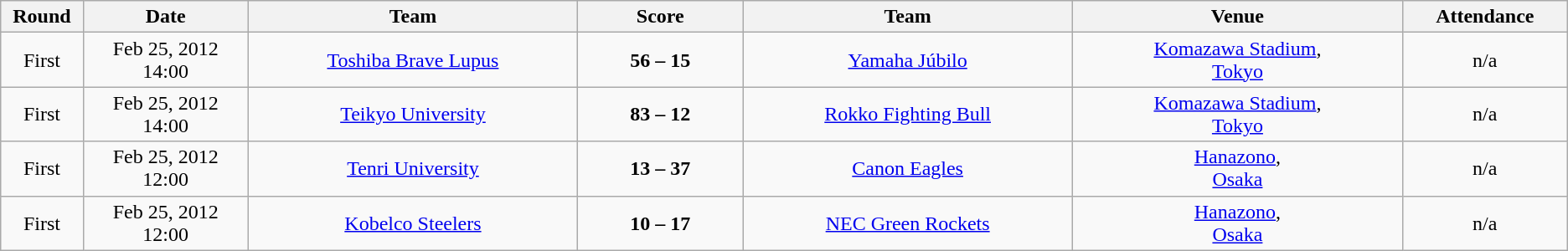<table class="wikitable" style="text-align: center;">
<tr>
<th width=5%>Round</th>
<th width=10%>Date</th>
<th width=20%>Team</th>
<th width=10%>Score</th>
<th width=20%>Team</th>
<th width=20%>Venue</th>
<th width=10%>Attendance</th>
</tr>
<tr>
<td>First</td>
<td>Feb 25, 2012 14:00<br></td>
<td><a href='#'>Toshiba Brave Lupus</a></td>
<td><strong>56 – 15</strong><br></td>
<td><a href='#'>Yamaha Júbilo</a></td>
<td><a href='#'>Komazawa Stadium</a>,<br><a href='#'>Tokyo</a></td>
<td>n/a</td>
</tr>
<tr>
<td>First</td>
<td>Feb 25, 2012 14:00<br></td>
<td><a href='#'>Teikyo University</a></td>
<td><strong>83 – 12</strong><br></td>
<td><a href='#'>Rokko Fighting Bull</a></td>
<td><a href='#'>Komazawa Stadium</a>,<br><a href='#'>Tokyo</a></td>
<td>n/a</td>
</tr>
<tr>
<td>First</td>
<td>Feb 25, 2012 12:00<br></td>
<td><a href='#'>Tenri University</a></td>
<td><strong>13 – 37</strong><br></td>
<td><a href='#'>Canon Eagles</a></td>
<td><a href='#'>Hanazono</a>,<br><a href='#'>Osaka</a></td>
<td>n/a</td>
</tr>
<tr>
<td>First</td>
<td>Feb 25, 2012 12:00<br></td>
<td><a href='#'>Kobelco Steelers</a></td>
<td><strong>10 – 17</strong><br></td>
<td><a href='#'>NEC Green Rockets</a></td>
<td><a href='#'>Hanazono</a>,<br><a href='#'>Osaka</a></td>
<td>n/a</td>
</tr>
</table>
